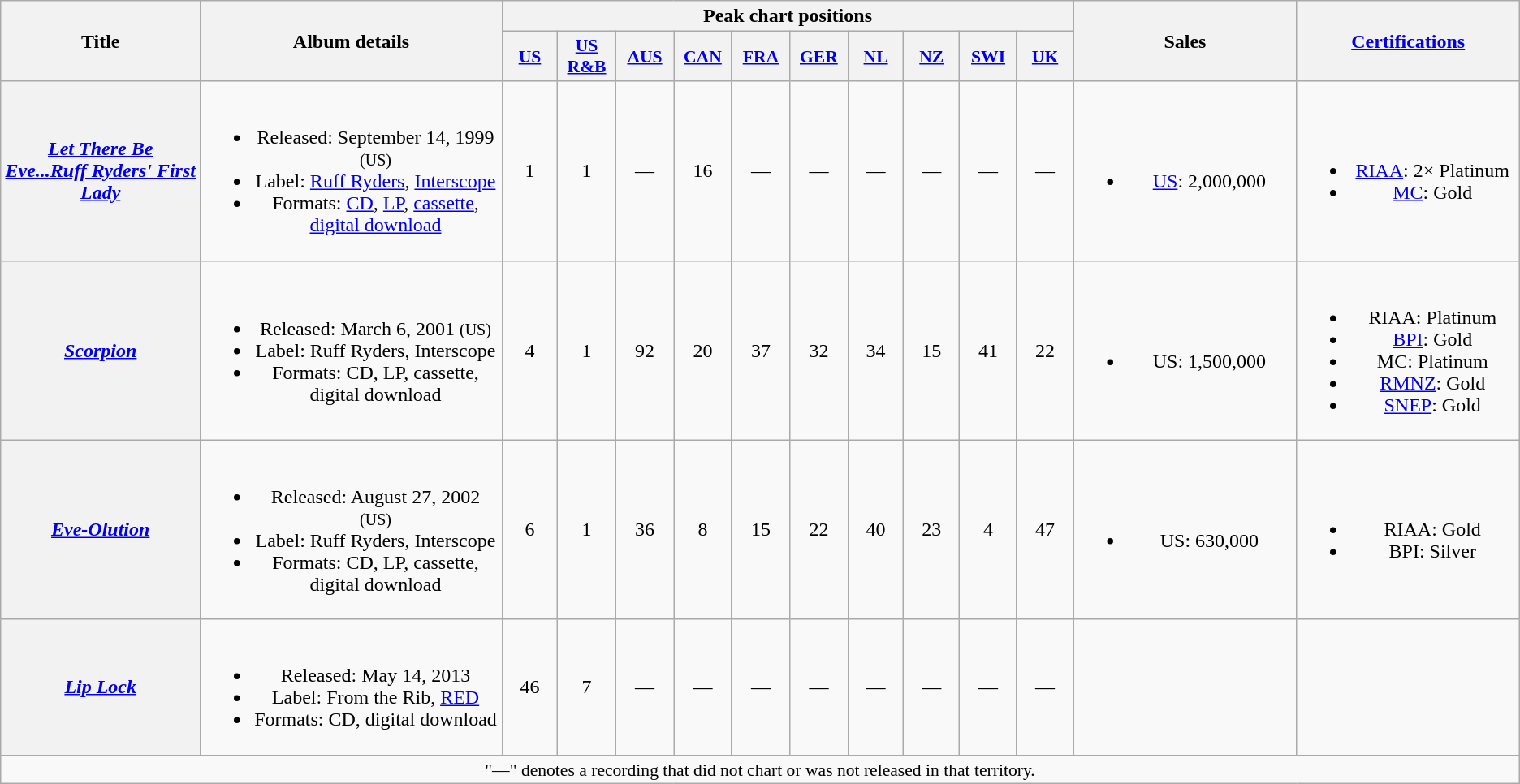<table class="wikitable plainrowheaders" style="text-align:center;">
<tr>
<th scope="col" rowspan="2" style="width:11em;">Title</th>
<th scope="col" rowspan="2" style="width:16em;">Album details</th>
<th scope="col" colspan="10">Peak chart positions</th>
<th scope="col" rowspan="2" style="width:12em;">Sales</th>
<th scope="col" rowspan="2" style="width:12em;"><a href='#'>Certifications</a></th>
</tr>
<tr>
<th scope="col" style="width:3em;font-size:90%;"><a href='#'>US</a><br></th>
<th scope="col" style="width:3em;font-size:90%;"><a href='#'>US<br>R&B</a><br></th>
<th scope="col" style="width:3em;font-size:90%;"><a href='#'>AUS</a><br></th>
<th scope="col" style="width:3em;font-size:90%;"><a href='#'>CAN</a><br></th>
<th scope="col" style="width:3em;font-size:90%;"><a href='#'>FRA</a><br></th>
<th scope="col" style="width:3em;font-size:90%;"><a href='#'>GER</a><br></th>
<th scope="col" style="width:3em;font-size:90%;"><a href='#'>NL</a><br></th>
<th scope="col" style="width:3em;font-size:90%;"><a href='#'>NZ</a><br></th>
<th scope="col" style="width:3em;font-size:90%;"><a href='#'>SWI</a><br></th>
<th scope="col" style="width:3em;font-size:90%;"><a href='#'>UK</a><br></th>
</tr>
<tr>
<th scope="row"><em><a href='#'>Let There Be Eve...Ruff Ryders' First Lady</a></em></th>
<td><br><ul><li>Released: September 14, 1999 <small>(US)</small></li><li>Label: <a href='#'>Ruff Ryders</a>, <a href='#'>Interscope</a></li><li>Formats: <a href='#'>CD</a>, <a href='#'>LP</a>, <a href='#'>cassette</a>, <a href='#'>digital download</a></li></ul></td>
<td>1</td>
<td>1</td>
<td>—</td>
<td>16</td>
<td>—</td>
<td>—</td>
<td>—</td>
<td>—</td>
<td>—</td>
<td>—</td>
<td><br><ul><li><a href='#'>US</a>: 2,000,000</li></ul></td>
<td><br><ul><li><a href='#'>RIAA</a>: 2× Platinum</li><li><a href='#'>MC</a>: Gold</li></ul></td>
</tr>
<tr>
<th scope="row"><em><a href='#'>Scorpion</a></em></th>
<td><br><ul><li>Released: March 6, 2001 <small>(US)</small></li><li>Label: Ruff Ryders, Interscope</li><li>Formats: CD, LP, cassette, digital download</li></ul></td>
<td>4</td>
<td>1</td>
<td>92</td>
<td>20</td>
<td>37</td>
<td>32</td>
<td>34</td>
<td>15</td>
<td>41</td>
<td>22</td>
<td><br><ul><li>US: 1,500,000</li></ul></td>
<td><br><ul><li>RIAA: Platinum</li><li><a href='#'>BPI</a>: Gold</li><li>MC: Platinum</li><li><a href='#'>RMNZ</a>: Gold</li><li><a href='#'>SNEP</a>: Gold</li></ul></td>
</tr>
<tr>
<th scope="row"><em><a href='#'>Eve-Olution</a></em></th>
<td><br><ul><li>Released: August 27, 2002 <small>(US)</small></li><li>Label: Ruff Ryders, Interscope</li><li>Formats: CD, LP, cassette, digital download</li></ul></td>
<td>6</td>
<td>1</td>
<td>36</td>
<td>8</td>
<td>15</td>
<td>22</td>
<td>40</td>
<td>23</td>
<td>4</td>
<td>47</td>
<td><br><ul><li>US: 630,000 </li></ul></td>
<td><br><ul><li>RIAA: Gold</li><li>BPI: Silver</li></ul></td>
</tr>
<tr>
<th scope="row"><em><a href='#'>Lip Lock</a></em></th>
<td><br><ul><li>Released: May 14, 2013</li><li>Label: From the Rib, <a href='#'>RED</a></li><li>Formats: CD, digital download</li></ul></td>
<td>46</td>
<td>7</td>
<td>—</td>
<td>—</td>
<td>—</td>
<td>—</td>
<td>—</td>
<td>—</td>
<td>—</td>
<td>—</td>
<td></td>
<td></td>
</tr>
<tr>
<td colspan="14" style="font-size:90%">"—" denotes a recording that did not chart or was not released in that territory.</td>
</tr>
</table>
